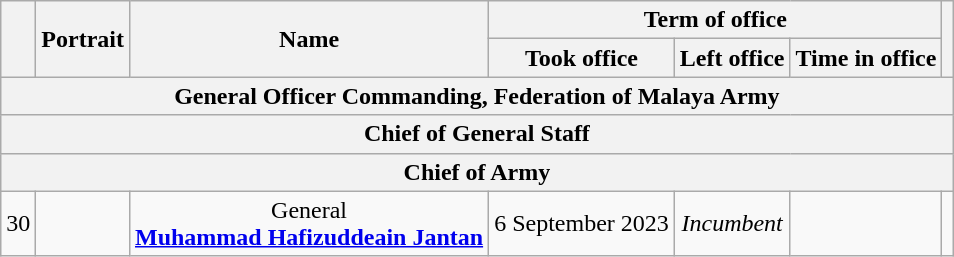<table class="wikitable" style="text-align:center">
<tr>
<th rowspan=2></th>
<th rowspan=2>Portrait</th>
<th rowspan=2>Name<br></th>
<th colspan=3>Term of office</th>
<th rowspan=2></th>
</tr>
<tr>
<th>Took office</th>
<th>Left office</th>
<th>Time in office</th>
</tr>
<tr>
<th colspan=7>General Officer Commanding, Federation of Malaya Army<br></th>
</tr>
<tr>
<th colspan=7>Chief of General Staff<br>

</th>
</tr>
<tr>
<th colspan=7>Chief of Army<br>























</th>
</tr>
<tr>
<td>30</td>
<td></td>
<td>General<br><strong> <a href='#'>Muhammad Hafizuddeain Jantan</a></strong><br></td>
<td>6 September 2023</td>
<td><em>Incumbent</em></td>
<td></td>
<td></td>
</tr>
</table>
